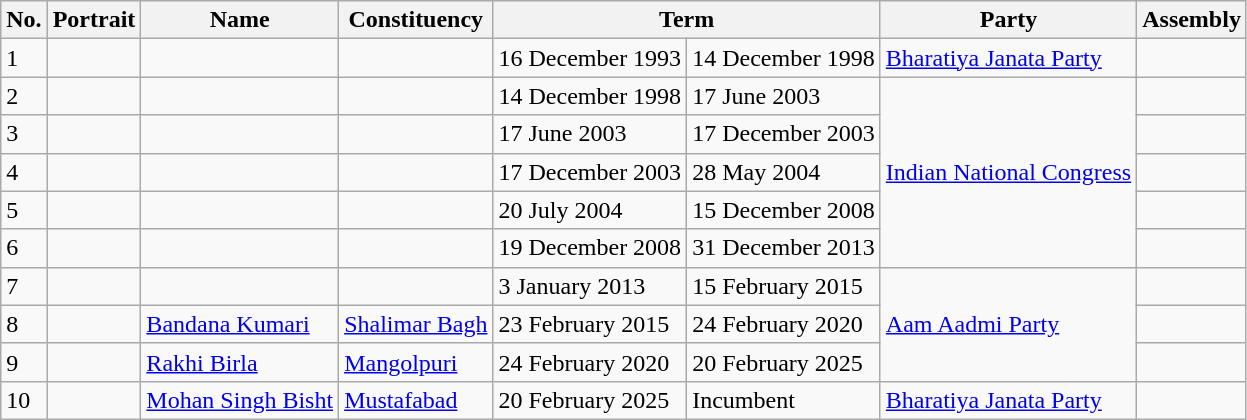<table class="wikitable sortable">
<tr>
<th>No.</th>
<th>Portrait</th>
<th>Name</th>
<th>Constituency</th>
<th colspan="2">Term</th>
<th>Party</th>
<th>Assembly</th>
</tr>
<tr>
<td>1</td>
<td></td>
<td></td>
<td></td>
<td>16 December 1993</td>
<td>14 December 1998</td>
<td><a href='#'>Bharatiya Janata Party</a></td>
<td></td>
</tr>
<tr>
<td>2</td>
<td></td>
<td></td>
<td></td>
<td>14 December 1998</td>
<td>17 June 2003</td>
<td rowspan="5"><a href='#'>Indian National Congress</a></td>
<td></td>
</tr>
<tr>
<td>3</td>
<td></td>
<td></td>
<td></td>
<td>17 June 2003</td>
<td>17 December 2003</td>
<td></td>
</tr>
<tr>
<td>4</td>
<td></td>
<td></td>
<td></td>
<td>17 December 2003</td>
<td>28 May 2004</td>
<td></td>
</tr>
<tr>
<td>5</td>
<td></td>
<td></td>
<td></td>
<td>20 July 2004</td>
<td>15 December 2008</td>
<td></td>
</tr>
<tr>
<td>6</td>
<td></td>
<td></td>
<td></td>
<td>19 December 2008</td>
<td>31 December  2013</td>
<td></td>
</tr>
<tr>
<td>7</td>
<td></td>
<td></td>
<td></td>
<td>3 January 2013</td>
<td>15 February 2015</td>
<td rowspan="3"><a href='#'>Aam Aadmi Party</a></td>
<td></td>
</tr>
<tr>
<td>8</td>
<td></td>
<td><a href='#'>Bandana Kumari</a></td>
<td><a href='#'>Shalimar Bagh</a></td>
<td>23 February 2015</td>
<td>24 February 2020</td>
<td></td>
</tr>
<tr>
<td>9</td>
<td></td>
<td><a href='#'>Rakhi Birla</a></td>
<td><a href='#'>Mangolpuri</a></td>
<td>24 February 2020</td>
<td>20 February 2025</td>
<td></td>
</tr>
<tr>
<td>10</td>
<td></td>
<td><a href='#'>Mohan Singh Bisht</a></td>
<td><a href='#'>Mustafabad</a></td>
<td>20 February 2025</td>
<td>Incumbent</td>
<td><a href='#'>Bharatiya Janata Party</a></td>
<td></td>
</tr>
</table>
